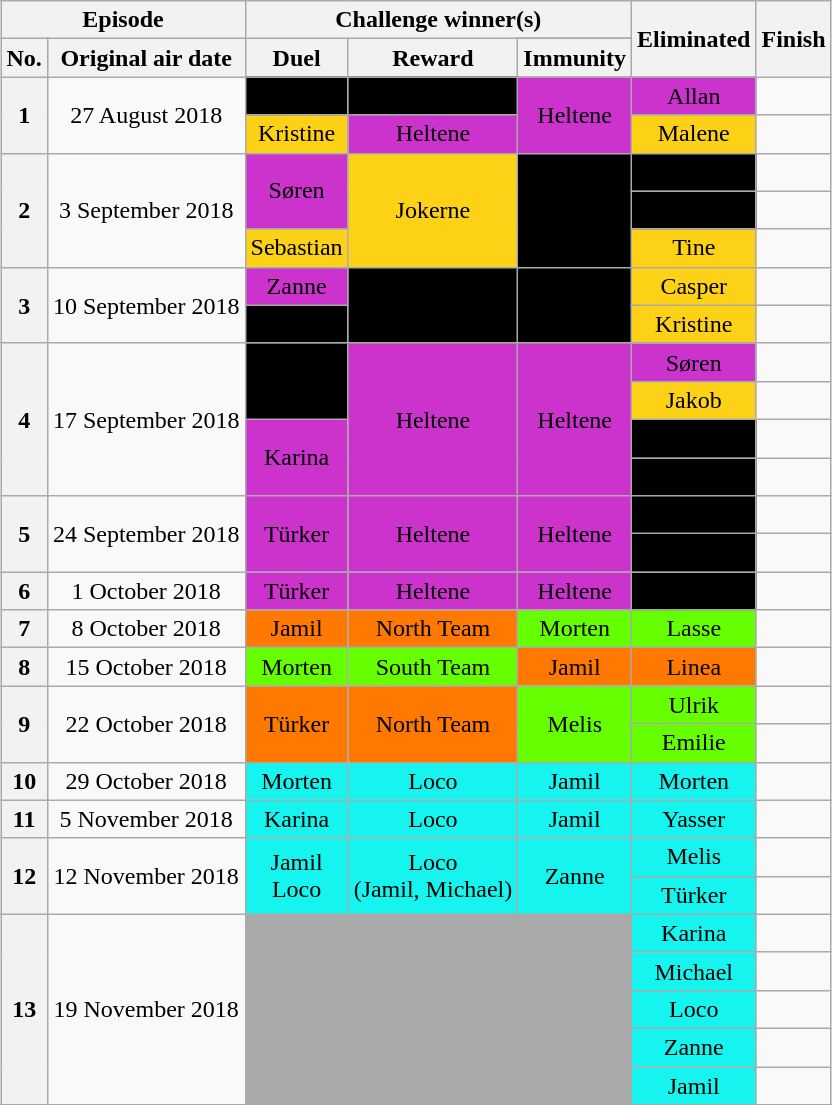<table class="wikitable" style="margin:auto; text-align:center">
<tr>
<th colspan=2>Episode</th>
<th colspan=3>Challenge winner(s)</th>
<th rowspan=3>Eliminated</th>
<th rowspan=3>Finish</th>
</tr>
<tr>
<th rowspan="2">No.</th>
<th rowspan="2">Original air date</th>
<th rowspan="2">Duel</th>
<th rowspan="2">Reward</th>
</tr>
<tr>
<th>Immunity</th>
</tr>
<tr>
<th scope="row" align="left" rowspan="2">1</th>
<td align="middle" rowspan="2">27 August 2018</td>
<td bgcolor="black" colspan="1" rowspan="1"><span>Martin</span></td>
<td bgcolor="black" colspan="1" rowspan="1"><span>Skurkene</span></td>
<td bgcolor="#CC33CC" colspan="1" rowspan="2">Heltene</td>
<td bgcolor="#CC33CC" align="middle">Allan</td>
<td rowspan="1"></td>
</tr>
<tr>
<td bgcolor="#FCD116" colspan="1" rowspan="1">Kristine</td>
<td bgcolor="#CC33CC" colspan="1" rowspan="1">Heltene</td>
<td bgcolor="#FCD116" align="middle">Malene</td>
<td rowspan="1"></td>
</tr>
<tr>
<th scope="row" align="left" rowspan="3">2</th>
<td align="middle" rowspan="3">3 September 2018</td>
<td bgcolor="#CC33CC" colspan="1" rowspan="2">Søren</td>
<td bgcolor="FCD116" colspan="1" rowspan="3">Jokerne</td>
<td bgcolor="black" colspan="1" rowspan="3"><span>Skurkene</span></td>
<td bgcolor="black" colspan="1" align="middle"><span>Sasha</span></td>
<td rowspan="1"></td>
</tr>
<tr>
<td bgcolor="black" colspan="1" align="middle"><span>Martin</span></td>
<td rowspan="1"></td>
</tr>
<tr>
<td bgcolor="#FCD116" colspan="1" rowspan="1">Sebastian</td>
<td bgcolor="#FCD116" align="middle">Tine</td>
<td rowspan="1"></td>
</tr>
<tr>
<th scope="row" align="left" rowspan="2">3</th>
<td align="middle" rowspan="2">10 September 2018</td>
<td bgcolor="#CC33CC" colspan="1" rowspan="1">Zanne</td>
<td bgcolor="black" colspan="1" rowspan="2"><span>Skurkene</span></td>
<td bgcolor="black" colspan="1" rowspan="2"><span>Skurkene</span></td>
<td bgcolor="#FCD116" align="middle">Casper</td>
<td rowspan="1"></td>
</tr>
<tr>
<td bgcolor="black" colspan="1" rowspan="1"><span>Dorthe</span></td>
<td bgcolor="#FCD116" align="middle">Kristine</td>
<td rowspan="1"></td>
</tr>
<tr>
<th scope="row" align="left" rowspan="4">4</th>
<td align="middle" rowspan="4">17 September 2018</td>
<td bgcolor="black" rowspan="2"><span>Ulrik</span></td>
<td bgcolor="#CC33CC" colspan="1" rowspan="4">Heltene</td>
<td bgcolor="#CC33CC" colspan="1" rowspan="4">Heltene</td>
<td bgcolor="#CC33CC" align="middle">Søren</td>
<td rowspan="1"></td>
</tr>
<tr>
<td bgcolor="#FCD116" align="middle">Jakob</td>
<td rowspan="1"></td>
</tr>
<tr>
<td bgcolor="#CC33CC" rowspan="2">Karina</td>
<td bgcolor="black" align="middle"><span>Teis</span></td>
<td rowspan="1"></td>
</tr>
<tr>
<td bgcolor="black" align="middle"><span>Dorthe</span></td>
<td rowspan="1"></td>
</tr>
<tr>
<th scope="row" align="left" rowspan="2">5</th>
<td align="middle" rowspan="2">24 September 2018</td>
<td bgcolor="#CC33CC" colspan="1" rowspan="2">Türker</td>
<td bgcolor="#CC33CC" colspan="1" rowspan="2">Heltene</td>
<td bgcolor="#CC33CC" colspan="1" rowspan="2">Heltene</td>
<td bgcolor="black" align="middle"><span>Sebastian</span></td>
<td rowspan="1"></td>
</tr>
<tr>
<td bgcolor="black" align="middle"><span>Benedikte</span></td>
<td rowspan="1"></td>
</tr>
<tr>
<th scope="row" align="left" rowspan="1">6</th>
<td align="middle" rowspan="1">1 October 2018</td>
<td bgcolor="#CC33CC" colspan="1" rowspan="1">Türker</td>
<td bgcolor="#CC33CC" colspan="1" rowspan="1">Heltene</td>
<td bgcolor="#CC33CC" colspan="1" rowspan="1">Heltene</td>
<td bgcolor="black" align="middle"><span>Louise</span></td>
<td rowspan="1"></td>
</tr>
<tr>
<th scope="row" align="left" rowspan="1">7</th>
<td align="middle" rowspan="1">8 October 2018</td>
<td bgcolor="#FF7900" colspan="1" rowspan="1">Jamil</td>
<td bgcolor="#FF7900" colspan="1" rowspan="1">North Team</td>
<td bgcolor="#66FF00" colspan="1" rowspan="1">Morten</td>
<td bgcolor="#66FF00" align="middle">Lasse</td>
<td rowspan="1"></td>
</tr>
<tr>
<th scope="row" align="left" rowspan="1">8</th>
<td align="middle" rowspan="1">15 October 2018</td>
<td bgcolor="#66FF00" colspan="1" rowspan="1">Morten</td>
<td bgcolor="#66FF00" colspan="1" rowspan="1">South Team</td>
<td bgcolor="#FF7900" colspan="1" rowspan="1">Jamil</td>
<td bgcolor="#FF7900" align="middle">Linea</td>
<td rowspan="1"></td>
</tr>
<tr>
<th scope="row" align="left" rowspan="2">9</th>
<td align="middle" rowspan="2">22 October 2018</td>
<td bgcolor="#FF7900" colspan="1" rowspan="2">Türker</td>
<td bgcolor="#FF7900" colspan="1" rowspan="2">North Team</td>
<td bgcolor="#66FF00" colspan="1" rowspan="2">Melis</td>
<td bgcolor="#66FF00" align="middle">Ulrik</td>
<td rowspan="1"></td>
</tr>
<tr>
<td bgcolor="#66FF00" align="middle">Emilie</td>
<td rowspan="1"></td>
</tr>
<tr>
<th scope="row" align="left" rowspan="1">10</th>
<td align="middle" rowspan="1">29 October 2018</td>
<td bgcolor="#15F4EE" colspan="1" rowspan="1">Morten</td>
<td bgcolor="#15F4EE" colspan="1" rowspan="1">Loco</td>
<td bgcolor="#15F4EE" colspan="1" rowspan="1">Jamil</td>
<td bgcolor="#15F4EE" align="middle">Morten</td>
<td rowspan="1"></td>
</tr>
<tr>
<th scope="row" align="left" rowspan="1">11</th>
<td align="middle" rowspan="1">5 November 2018</td>
<td bgcolor="#15F4EE" colspan="1" rowspan="1">Karina</td>
<td bgcolor="#15F4EE" colspan="1" rowspan="1">Loco</td>
<td bgcolor="#15F4EE" colspan="1" rowspan="1">Jamil</td>
<td bgcolor="#15F4EE" align="middle">Yasser </td>
<td rowspan="1"></td>
</tr>
<tr>
<th scope="row" align="left" rowspan="2">12</th>
<td align="middle" rowspan="2">12 November 2018</td>
<td bgcolor="#15F4EE" colspan="1" rowspan="2">Jamil<br>Loco</td>
<td bgcolor="#15F4EE" colspan="1" rowspan="2">Loco<br>(Jamil, Michael)</td>
<td bgcolor="#15F4EE" colspan="1" rowspan="2">Zanne</td>
<td bgcolor="#15F4EE" align="middle">Melis</td>
<td rowspan="1"></td>
</tr>
<tr>
<td bgcolor="#15F4EE" align="middle">Türker</td>
<td rowspan="1"></td>
</tr>
<tr>
<th scope="row" align="left" rowspan="5">13</th>
<td align="middle" rowspan="5">19 November 2018</td>
<td bgcolor="darkgray" colspan="3" rowspan="5"></td>
<td bgcolor="#15F4EE" align="middle">Karina</td>
<td rowspan="1"></td>
</tr>
<tr>
<td bgcolor="#15F4EE" align="middle">Michael</td>
<td rowspan="1"></td>
</tr>
<tr>
<td bgcolor="#15F4EE" align="middle">Loco</td>
<td rowspan="1"></td>
</tr>
<tr>
<td bgcolor="#15F4EE" align="middle">Zanne</td>
<td rowspan="1"></td>
</tr>
<tr>
<td bgcolor="#15F4EE" align="middle">Jamil</td>
<td rowspan="1"></td>
</tr>
<tr>
</tr>
</table>
